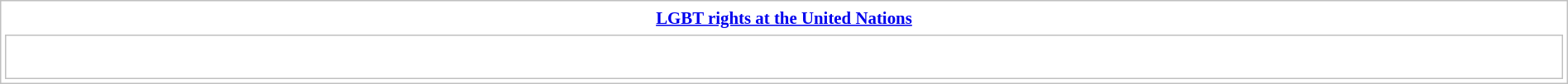<table class="collapsible collapsed" style="text-align: left; border: 1px solid silver; margin: 0.2em auto auto; width:100%; clear: both; padding: 1px;">
<tr>
<th style="font-size:87%; padding:0.2em 0.3em; text-align: center; "><span><a href='#'>LGBT rights at the United Nations</a></span></th>
</tr>
<tr>
<td style="border: solid 1px silver; padding: 8px;"><br><div></div></td>
</tr>
</table>
